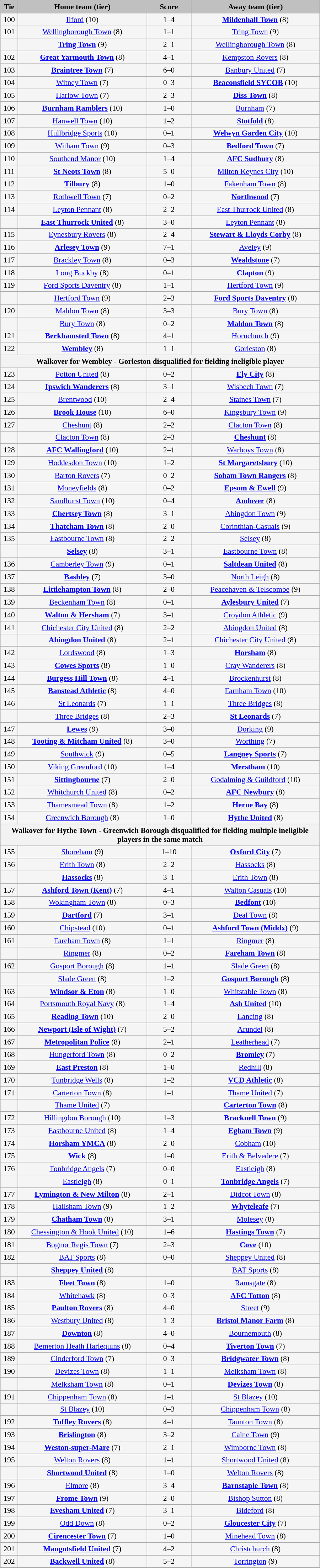<table class="wikitable" style="width: 600px; background:WhiteSmoke; text-align:center; font-size:90%">
<tr>
<td scope="col" style="width:  5.00%; background:silver;"><strong>Tie</strong></td>
<td scope="col" style="width: 36.25%; background:silver;"><strong>Home team (tier)</strong></td>
<td scope="col" style="width: 12.50%; background:silver;"><strong>Score</strong></td>
<td scope="col" style="width: 36.25%; background:silver;"><strong>Away team (tier)</strong></td>
</tr>
<tr>
<td>100</td>
<td><a href='#'>Ilford</a> (10)</td>
<td>1–4</td>
<td><strong><a href='#'>Mildenhall Town</a></strong> (8)</td>
</tr>
<tr>
<td>101</td>
<td><a href='#'>Wellingborough Town</a> (8)</td>
<td>1–1</td>
<td><a href='#'>Tring Town</a> (9)</td>
</tr>
<tr>
<td><em></em></td>
<td><strong><a href='#'>Tring Town</a></strong> (9)</td>
<td>2–1</td>
<td><a href='#'>Wellingborough Town</a> (8)</td>
</tr>
<tr>
<td>102</td>
<td><strong><a href='#'>Great Yarmouth Town</a></strong> (8)</td>
<td>4–1</td>
<td><a href='#'>Kempston Rovers</a> (8)</td>
</tr>
<tr>
<td>103</td>
<td><strong><a href='#'>Braintree Town</a></strong> (7)</td>
<td>6–0</td>
<td><a href='#'>Banbury United</a> (7)</td>
</tr>
<tr>
<td>104</td>
<td><a href='#'>Witney Town</a> (7)</td>
<td>0–3</td>
<td><strong><a href='#'>Beaconsfield SYCOB</a></strong> (10)</td>
</tr>
<tr>
<td>105</td>
<td><a href='#'>Harlow Town</a> (7)</td>
<td>2–3</td>
<td><strong><a href='#'>Diss Town</a></strong> (8)</td>
</tr>
<tr>
<td>106</td>
<td><strong><a href='#'>Burnham Ramblers</a></strong> (10)</td>
<td>1–0</td>
<td><a href='#'>Burnham</a> (7)</td>
</tr>
<tr>
<td>107</td>
<td><a href='#'>Hanwell Town</a> (10)</td>
<td>1–2</td>
<td><strong><a href='#'>Stotfold</a></strong> (8)</td>
</tr>
<tr>
<td>108</td>
<td><a href='#'>Hullbridge Sports</a> (10)</td>
<td>0–1</td>
<td><strong><a href='#'>Welwyn Garden City</a></strong> (10)</td>
</tr>
<tr>
<td>109</td>
<td><a href='#'>Witham Town</a> (9)</td>
<td>0–3</td>
<td><strong><a href='#'>Bedford Town</a></strong> (7)</td>
</tr>
<tr>
<td>110</td>
<td><a href='#'>Southend Manor</a> (10)</td>
<td>1–4</td>
<td><strong><a href='#'>AFC Sudbury</a></strong> (8)</td>
</tr>
<tr>
<td>111</td>
<td><strong><a href='#'>St Neots Town</a></strong> (8)</td>
<td>5–0</td>
<td><a href='#'>Milton Keynes City</a> (10)</td>
</tr>
<tr>
<td>112</td>
<td><strong><a href='#'>Tilbury</a></strong> (8)</td>
<td>1–0</td>
<td><a href='#'>Fakenham Town</a> (8)</td>
</tr>
<tr>
<td>113</td>
<td><a href='#'>Rothwell Town</a> (7)</td>
<td>0–2</td>
<td><strong><a href='#'>Northwood</a></strong> (7)</td>
</tr>
<tr>
<td>114</td>
<td><a href='#'>Leyton Pennant</a> (8)</td>
<td>2–2</td>
<td><a href='#'>East Thurrock United</a> (8)</td>
</tr>
<tr>
<td><em></em></td>
<td><strong><a href='#'>East Thurrock United</a></strong> (8)</td>
<td>3–0</td>
<td><a href='#'>Leyton Pennant</a> (8)</td>
</tr>
<tr>
<td>115</td>
<td><a href='#'>Eynesbury Rovers</a> (8)</td>
<td>2–4</td>
<td><strong><a href='#'>Stewart & Lloyds Corby</a></strong> (8)</td>
</tr>
<tr>
<td>116</td>
<td><strong><a href='#'>Arlesey Town</a></strong> (9)</td>
<td>7–1</td>
<td><a href='#'>Aveley</a> (9)</td>
</tr>
<tr>
<td>117</td>
<td><a href='#'>Brackley Town</a> (8)</td>
<td>0–3</td>
<td><strong><a href='#'>Wealdstone</a></strong> (7)</td>
</tr>
<tr>
<td>118</td>
<td><a href='#'>Long Buckby</a> (8)</td>
<td>0–1</td>
<td><strong><a href='#'>Clapton</a></strong> (9)</td>
</tr>
<tr>
<td>119</td>
<td><a href='#'>Ford Sports Daventry</a> (8)</td>
<td>1–1</td>
<td><a href='#'>Hertford Town</a> (9)</td>
</tr>
<tr>
<td><em></em></td>
<td><a href='#'>Hertford Town</a> (9)</td>
<td>2–3</td>
<td><strong><a href='#'>Ford Sports Daventry</a></strong> (8)</td>
</tr>
<tr>
<td>120</td>
<td><a href='#'>Maldon Town</a> (8)</td>
<td>3–3</td>
<td><a href='#'>Bury Town</a> (8)</td>
</tr>
<tr>
<td><em></em></td>
<td><a href='#'>Bury Town</a> (8)</td>
<td>0–2</td>
<td><strong><a href='#'>Maldon Town</a></strong> (8)</td>
</tr>
<tr>
<td>121</td>
<td><strong><a href='#'>Berkhamsted Town</a></strong> (8)</td>
<td>4–1</td>
<td><a href='#'>Hornchurch</a> (9)</td>
</tr>
<tr>
<td>122</td>
<td><strong><a href='#'>Wembley</a></strong> (8)</td>
<td>1–1</td>
<td><a href='#'>Gorleston</a> (8)</td>
</tr>
<tr>
<th colspan=4>Walkover for Wembley - Gorleston disqualified for fielding ineligible player</th>
</tr>
<tr>
<td>123</td>
<td><a href='#'>Potton United</a> (8)</td>
<td>0–2</td>
<td><strong><a href='#'>Ely City</a></strong> (8)</td>
</tr>
<tr>
<td>124</td>
<td><strong><a href='#'>Ipswich Wanderers</a></strong> (8)</td>
<td>3–1</td>
<td><a href='#'>Wisbech Town</a> (7)</td>
</tr>
<tr>
<td>125</td>
<td><a href='#'>Brentwood</a> (10)</td>
<td>2–4</td>
<td><a href='#'>Staines Town</a> (7)</td>
</tr>
<tr>
<td>126</td>
<td><strong><a href='#'>Brook House</a></strong> (10)</td>
<td>6–0</td>
<td><a href='#'>Kingsbury Town</a> (9)</td>
</tr>
<tr>
<td>127</td>
<td><a href='#'>Cheshunt</a> (8)</td>
<td>2–2</td>
<td><a href='#'>Clacton Town</a> (8)</td>
</tr>
<tr>
<td><em></em></td>
<td><a href='#'>Clacton Town</a> (8)</td>
<td>2–3</td>
<td><strong><a href='#'>Cheshunt</a></strong> (8)</td>
</tr>
<tr>
<td>128</td>
<td><strong><a href='#'>AFC Wallingford</a></strong> (10)</td>
<td>2–1</td>
<td><a href='#'>Warboys Town</a> (8)</td>
</tr>
<tr>
<td>129</td>
<td><a href='#'>Hoddesdon Town</a> (10)</td>
<td>1–2</td>
<td><strong><a href='#'>St Margaretsbury</a></strong> (10)</td>
</tr>
<tr>
<td>130</td>
<td><a href='#'>Barton Rovers</a> (7)</td>
<td>0–2</td>
<td><strong><a href='#'>Soham Town Rangers</a></strong> (8)</td>
</tr>
<tr>
<td>131</td>
<td><a href='#'>Moneyfields</a> (8)</td>
<td>0–2</td>
<td><strong><a href='#'>Epsom & Ewell</a></strong> (9)</td>
</tr>
<tr>
<td>132</td>
<td><a href='#'>Sandhurst Town</a> (10)</td>
<td>0–4</td>
<td><strong><a href='#'>Andover</a></strong> (8)</td>
</tr>
<tr>
<td>133</td>
<td><strong><a href='#'>Chertsey Town</a></strong> (8)</td>
<td>3–1</td>
<td><a href='#'>Abingdon Town</a> (9)</td>
</tr>
<tr>
<td>134</td>
<td><strong><a href='#'>Thatcham Town</a></strong> (8)</td>
<td>2–0</td>
<td><a href='#'>Corinthian-Casuals</a> (9)</td>
</tr>
<tr>
<td>135</td>
<td><a href='#'>Eastbourne Town</a> (8)</td>
<td>2–2</td>
<td><a href='#'>Selsey</a> (8)</td>
</tr>
<tr>
<td><em></em></td>
<td><strong><a href='#'>Selsey</a></strong> (8)</td>
<td>3–1</td>
<td><a href='#'>Eastbourne Town</a> (8)</td>
</tr>
<tr>
<td>136</td>
<td><a href='#'>Camberley Town</a> (9)</td>
<td>0–1</td>
<td><strong><a href='#'>Saltdean United</a></strong> (8)</td>
</tr>
<tr>
<td>137</td>
<td><strong><a href='#'>Bashley</a></strong> (7)</td>
<td>3–0</td>
<td><a href='#'>North Leigh</a> (8)</td>
</tr>
<tr>
<td>138</td>
<td><strong><a href='#'>Littlehampton Town</a></strong> (8)</td>
<td>2–0</td>
<td><a href='#'>Peacehaven & Telscombe</a> (9)</td>
</tr>
<tr>
<td>139</td>
<td><a href='#'>Beckenham Town</a> (8)</td>
<td>0–1</td>
<td><strong><a href='#'>Aylesbury United</a></strong> (7)</td>
</tr>
<tr>
<td>140</td>
<td><strong><a href='#'>Walton & Hersham</a></strong> (7)</td>
<td>3–1</td>
<td><a href='#'>Croydon Athletic</a> (9)</td>
</tr>
<tr>
<td>141</td>
<td><a href='#'>Chichester City United</a> (8)</td>
<td>2–2</td>
<td><a href='#'>Abingdon United</a> (8)</td>
</tr>
<tr>
<td><em></em></td>
<td><strong><a href='#'>Abingdon United</a></strong> (8)</td>
<td>2–1</td>
<td><a href='#'>Chichester City United</a> (8)</td>
</tr>
<tr>
<td>142</td>
<td><a href='#'>Lordswood</a> (8)</td>
<td>1–3</td>
<td><strong><a href='#'>Horsham</a></strong> (8)</td>
</tr>
<tr>
<td>143</td>
<td><strong><a href='#'>Cowes Sports</a></strong> (8)</td>
<td>1–0</td>
<td><a href='#'>Cray Wanderers</a> (8)</td>
</tr>
<tr>
<td>144</td>
<td><strong><a href='#'>Burgess Hill Town</a></strong> (8)</td>
<td>4–1</td>
<td><a href='#'>Brockenhurst</a> (8)</td>
</tr>
<tr>
<td>145</td>
<td><strong><a href='#'>Banstead Athletic</a></strong> (8)</td>
<td>4–0</td>
<td><a href='#'>Farnham Town</a> (10)</td>
</tr>
<tr>
<td>146</td>
<td><a href='#'>St Leonards</a> (7)</td>
<td>1–1</td>
<td><a href='#'>Three Bridges</a> (8)</td>
</tr>
<tr>
<td><em></em></td>
<td><a href='#'>Three Bridges</a> (8)</td>
<td>2–3</td>
<td><strong><a href='#'>St Leonards</a></strong> (7)</td>
</tr>
<tr>
<td>147</td>
<td><strong><a href='#'>Lewes</a></strong> (9)</td>
<td>3–0</td>
<td><a href='#'>Dorking</a> (9)</td>
</tr>
<tr>
<td>148</td>
<td><strong><a href='#'>Tooting & Mitcham United</a></strong> (8)</td>
<td>3–0</td>
<td><a href='#'>Worthing</a> (7)</td>
</tr>
<tr>
<td>149</td>
<td><a href='#'>Southwick</a> (9)</td>
<td>0–5</td>
<td><strong><a href='#'>Langney Sports</a></strong> (7)</td>
</tr>
<tr>
<td>150</td>
<td><a href='#'>Viking Greenford</a> (10)</td>
<td>1–4</td>
<td><strong><a href='#'>Merstham</a></strong> (10)</td>
</tr>
<tr>
<td>151</td>
<td><strong><a href='#'>Sittingbourne</a></strong> (7)</td>
<td>2–0</td>
<td><a href='#'>Godalming & Guildford</a> (10)</td>
</tr>
<tr>
<td>152</td>
<td><a href='#'>Whitchurch United</a> (8)</td>
<td>0–2</td>
<td><strong><a href='#'>AFC Newbury</a></strong> (8)</td>
</tr>
<tr>
<td>153</td>
<td><a href='#'>Thamesmead Town</a> (8)</td>
<td>1–2</td>
<td><strong><a href='#'>Herne Bay</a></strong> (8)</td>
</tr>
<tr>
<td>154</td>
<td><a href='#'>Greenwich Borough</a> (8)</td>
<td>1–0</td>
<td><strong><a href='#'>Hythe United</a></strong> (8)</td>
</tr>
<tr>
<th colspan=4>Walkover for Hythe Town - Greenwich Borough disqualified for fielding multiple ineligible players in the same match</th>
</tr>
<tr>
<td>155</td>
<td><a href='#'>Shoreham</a> (9)</td>
<td>1–10</td>
<td><strong><a href='#'>Oxford City</a></strong> (7)</td>
</tr>
<tr>
<td>156</td>
<td><a href='#'>Erith Town</a> (8)</td>
<td>2–2</td>
<td><a href='#'>Hassocks</a> (8)</td>
</tr>
<tr>
<td><em></em></td>
<td><strong><a href='#'>Hassocks</a></strong> (8)</td>
<td>3–1</td>
<td><a href='#'>Erith Town</a> (8)</td>
</tr>
<tr>
<td>157</td>
<td><strong><a href='#'>Ashford Town (Kent)</a></strong> (7)</td>
<td>4–1</td>
<td><a href='#'>Walton Casuals</a> (10)</td>
</tr>
<tr>
<td>158</td>
<td><a href='#'>Wokingham Town</a> (8)</td>
<td>0–3</td>
<td><strong><a href='#'>Bedfont</a></strong> (10)</td>
</tr>
<tr>
<td>159</td>
<td><strong><a href='#'>Dartford</a></strong> (7)</td>
<td>3–1</td>
<td><a href='#'>Deal Town</a> (8)</td>
</tr>
<tr>
<td>160</td>
<td><a href='#'>Chipstead</a> (10)</td>
<td>0–1</td>
<td><strong><a href='#'>Ashford Town (Middx)</a></strong> (9)</td>
</tr>
<tr>
<td>161</td>
<td><a href='#'>Fareham Town</a> (8)</td>
<td>1–1</td>
<td><a href='#'>Ringmer</a> (8)</td>
</tr>
<tr>
<td><em></em></td>
<td><a href='#'>Ringmer</a> (8)</td>
<td>0–2</td>
<td><strong><a href='#'>Fareham Town</a></strong> (8)</td>
</tr>
<tr>
<td>162</td>
<td><a href='#'>Gosport Borough</a> (8)</td>
<td>1–1</td>
<td><a href='#'>Slade Green</a> (8)</td>
</tr>
<tr>
<td><em></em></td>
<td><a href='#'>Slade Green</a> (8)</td>
<td>1–2</td>
<td><strong><a href='#'>Gosport Borough</a></strong> (8)</td>
</tr>
<tr>
<td>163</td>
<td><strong><a href='#'>Windsor & Eton</a></strong> (8)</td>
<td>1–0</td>
<td><a href='#'>Whitstable Town</a> (8)</td>
</tr>
<tr>
<td>164</td>
<td><a href='#'>Portsmouth Royal Navy</a> (8)</td>
<td>1–4</td>
<td><strong><a href='#'>Ash United</a></strong> (10)</td>
</tr>
<tr>
<td>165</td>
<td><strong><a href='#'>Reading Town</a></strong> (10)</td>
<td>2–0</td>
<td><a href='#'>Lancing</a> (8)</td>
</tr>
<tr>
<td>166</td>
<td><strong><a href='#'>Newport (Isle of Wight)</a></strong> (7)</td>
<td>5–2</td>
<td><a href='#'>Arundel</a> (8)</td>
</tr>
<tr>
<td>167</td>
<td><strong><a href='#'>Metropolitan Police</a></strong> (8)</td>
<td>2–1</td>
<td><a href='#'>Leatherhead</a> (7)</td>
</tr>
<tr>
<td>168</td>
<td><a href='#'>Hungerford Town</a> (8)</td>
<td>0–2</td>
<td><strong><a href='#'>Bromley</a></strong> (7)</td>
</tr>
<tr>
<td>169</td>
<td><strong><a href='#'>East Preston</a></strong> (8)</td>
<td>1–0</td>
<td><a href='#'>Redhill</a> (8)</td>
</tr>
<tr>
<td>170</td>
<td><a href='#'>Tunbridge Wells</a> (8)</td>
<td>1–2</td>
<td><strong><a href='#'>VCD Athletic</a></strong> (8)</td>
</tr>
<tr>
<td>171</td>
<td><a href='#'>Carterton Town</a> (8)</td>
<td>1–1</td>
<td><a href='#'>Thame United</a> (7)</td>
</tr>
<tr>
<td><em></em></td>
<td><a href='#'>Thame United</a> (7)</td>
<td></td>
<td><strong><a href='#'>Carterton Town</a></strong> (8)</td>
</tr>
<tr>
<td>172</td>
<td><a href='#'>Hillingdon Borough</a> (10)</td>
<td>1–3</td>
<td><strong><a href='#'>Bracknell Town</a></strong> (9)</td>
</tr>
<tr>
<td>173</td>
<td><a href='#'>Eastbourne United</a> (8)</td>
<td>1–4</td>
<td><strong><a href='#'>Egham Town</a></strong> (9)</td>
</tr>
<tr>
<td>174</td>
<td><strong><a href='#'>Horsham YMCA</a></strong> (8)</td>
<td>2–0</td>
<td><a href='#'>Cobham</a> (10)</td>
</tr>
<tr>
<td>175</td>
<td><strong><a href='#'>Wick</a></strong> (8)</td>
<td>1–0</td>
<td><a href='#'>Erith & Belvedere</a> (7)</td>
</tr>
<tr>
<td>176</td>
<td><a href='#'>Tonbridge Angels</a> (7)</td>
<td>0–0</td>
<td><a href='#'>Eastleigh</a> (8)</td>
</tr>
<tr>
<td><em></em></td>
<td><a href='#'>Eastleigh</a> (8)</td>
<td>0–1</td>
<td><strong><a href='#'>Tonbridge Angels</a></strong> (7)</td>
</tr>
<tr>
<td>177</td>
<td><strong><a href='#'>Lymington & New Milton</a></strong> (8)</td>
<td>2–1</td>
<td><a href='#'>Didcot Town</a> (8)</td>
</tr>
<tr>
<td>178</td>
<td><a href='#'>Hailsham Town</a> (9)</td>
<td>1–2</td>
<td><strong><a href='#'>Whyteleafe</a></strong> (7)</td>
</tr>
<tr>
<td>179</td>
<td><strong><a href='#'>Chatham Town</a></strong> (8)</td>
<td>3–1</td>
<td><a href='#'>Molesey</a> (8)</td>
</tr>
<tr>
<td>180</td>
<td><a href='#'>Chessington & Hook United</a> (10)</td>
<td>1–6</td>
<td><strong><a href='#'>Hastings Town</a></strong> (7)</td>
</tr>
<tr>
<td>181</td>
<td><a href='#'>Bognor Regis Town</a> (7)</td>
<td>2–3</td>
<td><strong><a href='#'>Cove</a></strong> (10)</td>
</tr>
<tr>
<td>182</td>
<td><a href='#'>BAT Sports</a> (8)</td>
<td>0–0</td>
<td><a href='#'>Sheppey United</a> (8)</td>
</tr>
<tr>
<td><em></em></td>
<td><strong><a href='#'>Sheppey United</a></strong> (8)</td>
<td></td>
<td><a href='#'>BAT Sports</a> (8)</td>
</tr>
<tr>
<td>183</td>
<td><strong><a href='#'>Fleet Town</a></strong> (8)</td>
<td>1–0</td>
<td><a href='#'>Ramsgate</a> (8)</td>
</tr>
<tr>
<td>184</td>
<td><a href='#'>Whitehawk</a> (8)</td>
<td>0–3</td>
<td><strong><a href='#'>AFC Totton</a></strong> (8)</td>
</tr>
<tr>
<td>185</td>
<td><strong><a href='#'>Paulton Rovers</a></strong> (8)</td>
<td>4–0</td>
<td><a href='#'>Street</a> (9)</td>
</tr>
<tr>
<td>186</td>
<td><a href='#'>Westbury United</a> (8)</td>
<td>1–3</td>
<td><strong><a href='#'>Bristol Manor Farm</a></strong> (8)</td>
</tr>
<tr>
<td>187</td>
<td><strong><a href='#'>Downton</a></strong> (8)</td>
<td>4–0</td>
<td><a href='#'>Bournemouth</a> (8)</td>
</tr>
<tr>
<td>188</td>
<td><a href='#'>Bemerton Heath Harlequins</a> (8)</td>
<td>0–4</td>
<td><strong><a href='#'>Tiverton Town</a></strong> (7)</td>
</tr>
<tr>
<td>189</td>
<td><a href='#'>Cinderford Town</a> (7)</td>
<td>0–3</td>
<td><strong><a href='#'>Bridgwater Town</a></strong> (8)</td>
</tr>
<tr>
<td>190</td>
<td><a href='#'>Devizes Town</a> (8)</td>
<td>1–1</td>
<td><a href='#'>Melksham Town</a> (8)</td>
</tr>
<tr>
<td><em></em></td>
<td><a href='#'>Melksham Town</a> (8)</td>
<td>0–1</td>
<td><strong><a href='#'>Devizes Town</a></strong> (8)</td>
</tr>
<tr>
<td>191</td>
<td><a href='#'>Chippenham Town</a> (8)</td>
<td>1–1</td>
<td><a href='#'>St Blazey</a> (10)</td>
</tr>
<tr>
<td><em></em></td>
<td><a href='#'>St Blazey</a> (10)</td>
<td>0–3</td>
<td><a href='#'>Chippenham Town</a> (8)</td>
</tr>
<tr>
<td>192</td>
<td><strong><a href='#'>Tuffley Rovers</a></strong> (8)</td>
<td>4–1</td>
<td><a href='#'>Taunton Town</a> (8)</td>
</tr>
<tr>
<td>193</td>
<td><strong><a href='#'>Brislington</a></strong> (8)</td>
<td>3–2</td>
<td><a href='#'>Calne Town</a> (9)</td>
</tr>
<tr>
<td>194</td>
<td><strong><a href='#'>Weston-super-Mare</a></strong> (7)</td>
<td>2–1</td>
<td><a href='#'>Wimborne Town</a> (8)</td>
</tr>
<tr>
<td>195</td>
<td><a href='#'>Welton Rovers</a> (8)</td>
<td>1–1</td>
<td><a href='#'>Shortwood United</a> (8)</td>
</tr>
<tr>
<td><em></em></td>
<td><strong><a href='#'>Shortwood United</a></strong> (8)</td>
<td>1–0</td>
<td><a href='#'>Welton Rovers</a> (8)</td>
</tr>
<tr>
<td>196</td>
<td><a href='#'>Elmore</a> (8)</td>
<td>3–4</td>
<td><strong><a href='#'>Barnstaple Town</a></strong> (8)</td>
</tr>
<tr>
<td>197</td>
<td><strong><a href='#'>Frome Town</a></strong> (9)</td>
<td>2–0</td>
<td><a href='#'>Bishop Sutton</a> (8)</td>
</tr>
<tr>
<td>198</td>
<td><strong><a href='#'>Evesham United</a></strong> (7)</td>
<td>3–1</td>
<td><a href='#'>Bideford</a> (8)</td>
</tr>
<tr>
<td>199</td>
<td><a href='#'>Odd Down</a> (8)</td>
<td>0–2</td>
<td><strong><a href='#'>Gloucester City</a></strong> (7)</td>
</tr>
<tr>
<td>200</td>
<td><strong><a href='#'>Cirencester Town</a></strong> (7)</td>
<td>1–0</td>
<td><a href='#'>Minehead Town</a> (8)</td>
</tr>
<tr>
<td>201</td>
<td><strong><a href='#'>Mangotsfield United</a></strong> (7)</td>
<td>4–2</td>
<td><a href='#'>Christchurch</a> (8)</td>
</tr>
<tr>
<td>202</td>
<td><strong><a href='#'>Backwell United</a></strong> (8)</td>
<td>5–2</td>
<td><a href='#'>Torrington</a> (9)</td>
</tr>
</table>
